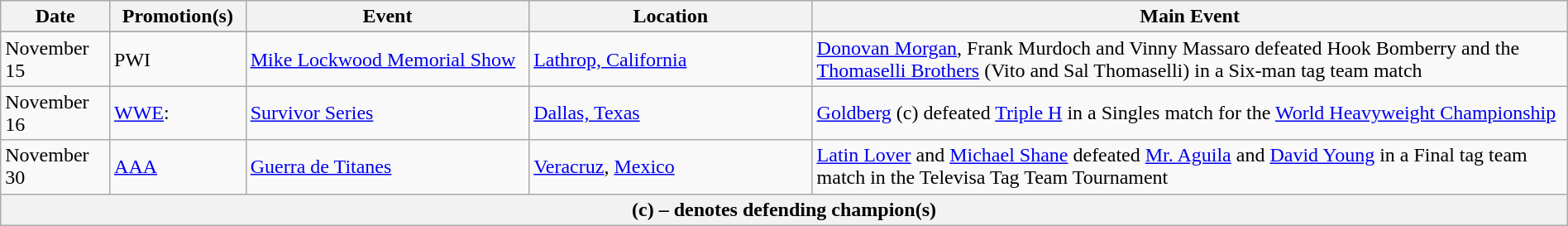<table class="wikitable" style="width:100%;">
<tr>
<th width="5%">Date</th>
<th width="5%">Promotion(s)</th>
<th style="width:15%;">Event</th>
<th style="width:15%;">Location</th>
<th style="width:40%;">Main Event</th>
</tr>
<tr style="width:20%;" |Notes>
</tr>
<tr>
<td>November 15</td>
<td>PWI</td>
<td><a href='#'>Mike Lockwood Memorial Show</a></td>
<td><a href='#'>Lathrop, California</a></td>
<td><a href='#'>Donovan Morgan</a>, Frank Murdoch and Vinny Massaro defeated Hook Bomberry and the <a href='#'>Thomaselli Brothers</a> (Vito and Sal Thomaselli) in a Six-man tag team match</td>
</tr>
<tr>
<td>November 16</td>
<td><a href='#'>WWE</a>:<br></td>
<td><a href='#'>Survivor Series</a></td>
<td><a href='#'>Dallas, Texas</a></td>
<td><a href='#'>Goldberg</a> (c) defeated <a href='#'>Triple H</a> in a Singles match for the <a href='#'>World Heavyweight Championship</a></td>
</tr>
<tr>
<td>November 30</td>
<td><a href='#'>AAA</a></td>
<td><a href='#'>Guerra de Titanes</a></td>
<td><a href='#'>Veracruz</a>, <a href='#'>Mexico</a></td>
<td><a href='#'>Latin Lover</a> and <a href='#'>Michael Shane</a> defeated <a href='#'>Mr. Aguila</a> and <a href='#'>David Young</a> in a Final tag team match in the Televisa Tag Team Tournament</td>
</tr>
<tr>
<th colspan="6">(c) – denotes defending champion(s)</th>
</tr>
</table>
